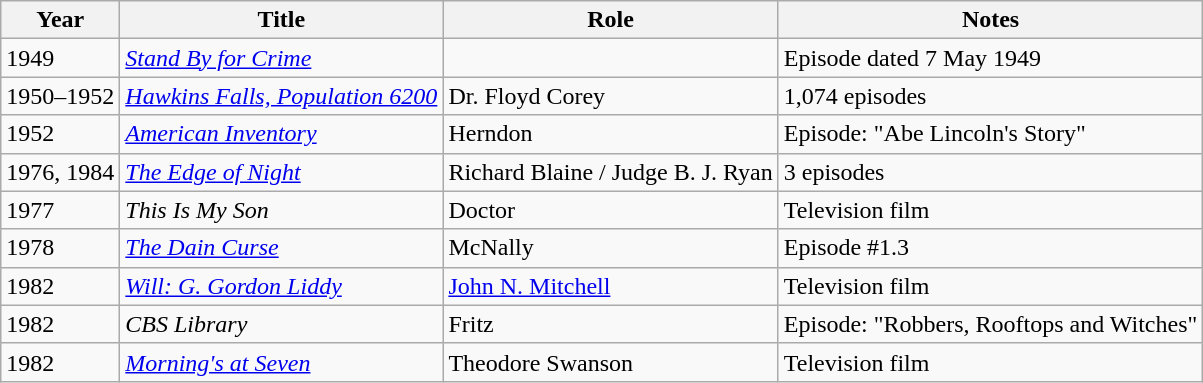<table class="wikitable sortable">
<tr>
<th>Year</th>
<th>Title</th>
<th>Role</th>
<th>Notes</th>
</tr>
<tr>
<td>1949</td>
<td><em><a href='#'>Stand By for Crime</a></em></td>
<td></td>
<td>Episode dated 7 May 1949</td>
</tr>
<tr>
<td>1950–1952</td>
<td><em><a href='#'>Hawkins Falls, Population 6200</a></em></td>
<td>Dr. Floyd Corey</td>
<td>1,074 episodes</td>
</tr>
<tr>
<td>1952</td>
<td><em><a href='#'>American Inventory</a></em></td>
<td>Herndon</td>
<td>Episode: "Abe Lincoln's Story"</td>
</tr>
<tr>
<td>1976, 1984</td>
<td><em><a href='#'>The Edge of Night</a></em></td>
<td>Richard Blaine / Judge B. J. Ryan</td>
<td>3 episodes</td>
</tr>
<tr>
<td>1977</td>
<td><em>This Is My Son</em></td>
<td>Doctor</td>
<td>Television film</td>
</tr>
<tr>
<td>1978</td>
<td><em><a href='#'>The Dain Curse</a></em></td>
<td>McNally</td>
<td>Episode #1.3</td>
</tr>
<tr>
<td>1982</td>
<td><em><a href='#'>Will: G. Gordon Liddy</a></em></td>
<td><a href='#'>John N. Mitchell</a></td>
<td>Television film</td>
</tr>
<tr>
<td>1982</td>
<td><em>CBS Library</em></td>
<td>Fritz</td>
<td>Episode: "Robbers, Rooftops and Witches"</td>
</tr>
<tr>
<td>1982</td>
<td><em><a href='#'>Morning's at Seven</a></em></td>
<td>Theodore Swanson</td>
<td>Television film</td>
</tr>
</table>
